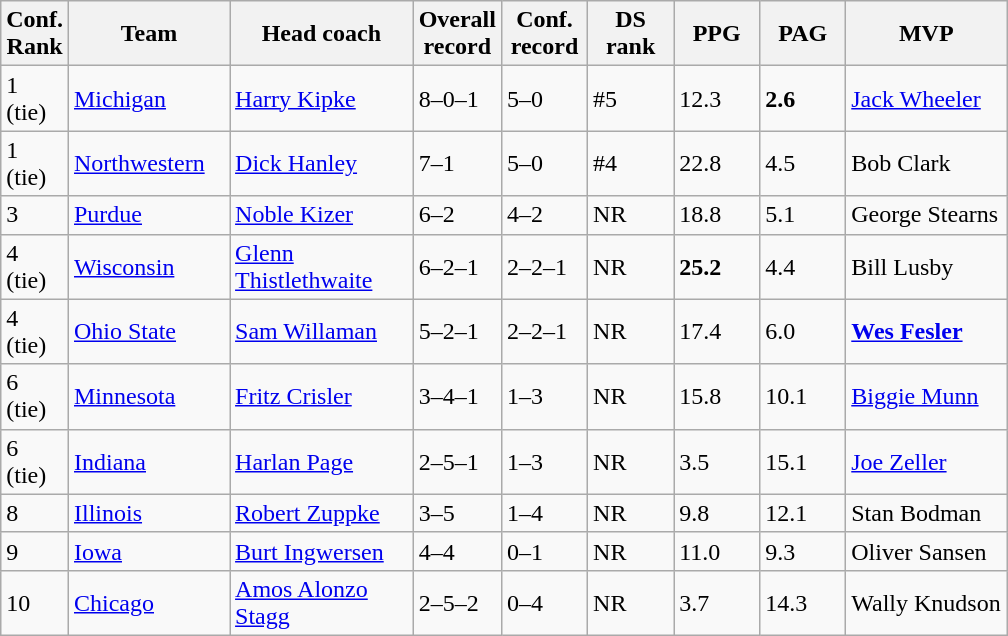<table class="sortable wikitable">
<tr>
<th width="25">Conf. Rank</th>
<th width="100">Team</th>
<th width="115">Head coach</th>
<th width="50">Overall record</th>
<th width="50">Conf. record</th>
<th width="50">DS<br>rank</th>
<th width="50">PPG</th>
<th width="50">PAG</th>
<th width="100">MVP</th>
</tr>
<tr align="left" bgcolor="">
<td>1 (tie)</td>
<td><a href='#'>Michigan</a></td>
<td><a href='#'>Harry Kipke</a></td>
<td>8–0–1</td>
<td>5–0</td>
<td>#5</td>
<td>12.3</td>
<td><strong>2.6</strong></td>
<td><a href='#'>Jack Wheeler</a></td>
</tr>
<tr align="left" bgcolor="">
<td>1 (tie)</td>
<td><a href='#'>Northwestern</a></td>
<td><a href='#'>Dick Hanley</a></td>
<td>7–1</td>
<td>5–0</td>
<td>#4</td>
<td>22.8</td>
<td>4.5</td>
<td>Bob Clark</td>
</tr>
<tr align="left" bgcolor="">
<td>3</td>
<td><a href='#'>Purdue</a></td>
<td><a href='#'>Noble Kizer</a></td>
<td>6–2</td>
<td>4–2</td>
<td>NR</td>
<td>18.8</td>
<td>5.1</td>
<td>George Stearns</td>
</tr>
<tr align="left" bgcolor="">
<td>4 (tie)</td>
<td><a href='#'>Wisconsin</a></td>
<td><a href='#'>Glenn Thistlethwaite</a></td>
<td>6–2–1</td>
<td>2–2–1</td>
<td>NR</td>
<td><strong>25.2</strong></td>
<td>4.4</td>
<td>Bill Lusby</td>
</tr>
<tr align="left" bgcolor="">
<td>4 (tie)</td>
<td><a href='#'>Ohio State</a></td>
<td><a href='#'>Sam Willaman</a></td>
<td>5–2–1</td>
<td>2–2–1</td>
<td>NR</td>
<td>17.4</td>
<td>6.0</td>
<td><strong><a href='#'>Wes Fesler</a></strong></td>
</tr>
<tr align="left" bgcolor="">
<td>6 (tie)</td>
<td><a href='#'>Minnesota</a></td>
<td><a href='#'>Fritz Crisler</a></td>
<td>3–4–1</td>
<td>1–3</td>
<td>NR</td>
<td>15.8</td>
<td>10.1</td>
<td><a href='#'>Biggie Munn</a></td>
</tr>
<tr align="left" bgcolor="">
<td>6 (tie)</td>
<td><a href='#'>Indiana</a></td>
<td><a href='#'>Harlan Page</a></td>
<td>2–5–1</td>
<td>1–3</td>
<td>NR</td>
<td>3.5</td>
<td>15.1</td>
<td><a href='#'>Joe Zeller</a></td>
</tr>
<tr align="left" bgcolor="">
<td>8</td>
<td><a href='#'>Illinois</a></td>
<td><a href='#'>Robert Zuppke</a></td>
<td>3–5</td>
<td>1–4</td>
<td>NR</td>
<td>9.8</td>
<td>12.1</td>
<td>Stan Bodman</td>
</tr>
<tr align="left" bgcolor="">
<td>9</td>
<td><a href='#'>Iowa</a></td>
<td><a href='#'>Burt Ingwersen</a></td>
<td>4–4</td>
<td>0–1</td>
<td>NR</td>
<td>11.0</td>
<td>9.3</td>
<td>Oliver Sansen</td>
</tr>
<tr align="left" bgcolor="">
<td>10</td>
<td><a href='#'>Chicago</a></td>
<td><a href='#'>Amos Alonzo Stagg</a></td>
<td>2–5–2</td>
<td>0–4</td>
<td>NR</td>
<td>3.7</td>
<td>14.3</td>
<td>Wally Knudson</td>
</tr>
</table>
